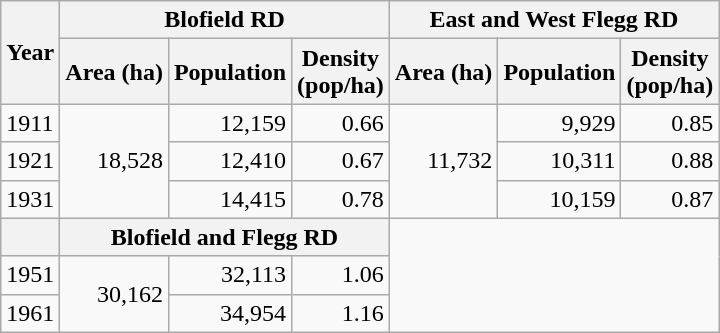<table class="wikitable">
<tr>
<th rowspan="2">Year</th>
<th colspan="3">Blofield RD</th>
<th colspan="3">East and West Flegg RD</th>
</tr>
<tr>
<th>Area (ha)<br></th>
<th>Population<br></th>
<th>Density<br>(pop/ha)</th>
<th>Area (ha)<br></th>
<th>Population<br></th>
<th>Density<br>(pop/ha)</th>
</tr>
<tr>
<td>1911</td>
<td style="text-align:right;" rowspan="3">18,528</td>
<td style="text-align:right;">12,159</td>
<td style="text-align:right;">0.66</td>
<td style="text-align:right;" rowspan="3">11,732</td>
<td style="text-align:right;">9,929</td>
<td style="text-align:right;">0.85</td>
</tr>
<tr>
<td>1921</td>
<td style="text-align:right;">12,410</td>
<td style="text-align:right;">0.67</td>
<td style="text-align:right;">10,311</td>
<td style="text-align:right;">0.88</td>
</tr>
<tr>
<td>1931</td>
<td style="text-align:right;">14,415</td>
<td style="text-align:right;">0.78</td>
<td style="text-align:right;">10,159</td>
<td style="text-align:right;">0.87</td>
</tr>
<tr>
<th></th>
<th colspan="3">Blofield and Flegg RD</th>
</tr>
<tr>
<td>1951</td>
<td style="text-align:right;" rowspan="2">30,162</td>
<td style="text-align:right;">32,113</td>
<td style="text-align:right;">1.06</td>
</tr>
<tr>
<td>1961</td>
<td style="text-align:right;">34,954</td>
<td style="text-align:right;">1.16</td>
</tr>
</table>
